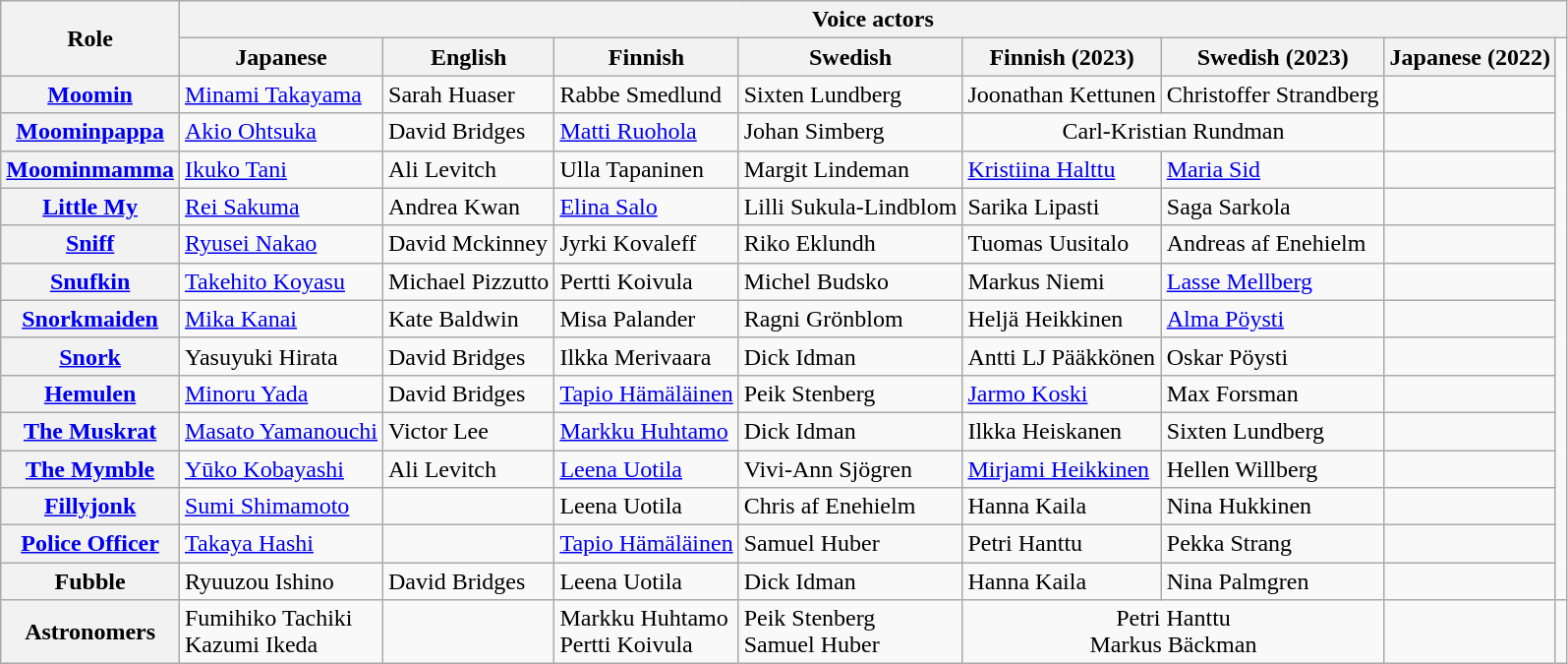<table class="wikitable">
<tr>
<th rowspan=2>Role</th>
<th colspan=8>Voice actors</th>
</tr>
<tr>
<th>Japanese</th>
<th>English</th>
<th>Finnish</th>
<th>Swedish</th>
<th>Finnish (2023)</th>
<th>Swedish (2023)</th>
<th>Japanese (2022)</th>
</tr>
<tr>
<th><a href='#'>Moomin</a></th>
<td><a href='#'>Minami Takayama</a></td>
<td>Sarah Huaser</td>
<td>Rabbe Smedlund</td>
<td>Sixten Lundberg</td>
<td>Joonathan Kettunen</td>
<td>Christoffer Strandberg</td>
<td></td>
</tr>
<tr>
<th><a href='#'>Moominpappa</a></th>
<td><a href='#'>Akio Ohtsuka</a></td>
<td>David Bridges</td>
<td><a href='#'>Matti Ruohola</a></td>
<td>Johan Simberg</td>
<td colspan="2" style="text-align:center;">Carl-Kristian Rundman</td>
<td></td>
</tr>
<tr>
<th><a href='#'>Moominmamma</a></th>
<td><a href='#'>Ikuko Tani</a></td>
<td>Ali Levitch</td>
<td>Ulla Tapaninen</td>
<td>Margit Lindeman</td>
<td><a href='#'>Kristiina Halttu</a></td>
<td><a href='#'>Maria Sid</a></td>
<td></td>
</tr>
<tr>
<th><a href='#'>Little My</a></th>
<td><a href='#'>Rei Sakuma</a></td>
<td>Andrea Kwan</td>
<td><a href='#'>Elina Salo</a></td>
<td>Lilli Sukula-Lindblom</td>
<td>Sarika Lipasti</td>
<td>Saga Sarkola</td>
<td></td>
</tr>
<tr>
<th><a href='#'>Sniff</a></th>
<td><a href='#'>Ryusei Nakao</a></td>
<td>David Mckinney</td>
<td>Jyrki Kovaleff</td>
<td>Riko Eklundh</td>
<td>Tuomas Uusitalo</td>
<td>Andreas af Enehielm</td>
<td></td>
</tr>
<tr>
<th><a href='#'>Snufkin</a></th>
<td><a href='#'>Takehito Koyasu</a></td>
<td>Michael Pizzutto</td>
<td>Pertti Koivula</td>
<td>Michel Budsko</td>
<td>Markus Niemi</td>
<td><a href='#'>Lasse Mellberg</a></td>
<td></td>
</tr>
<tr>
<th><a href='#'>Snorkmaiden</a></th>
<td><a href='#'>Mika Kanai</a></td>
<td>Kate Baldwin</td>
<td>Misa Palander</td>
<td>Ragni Grönblom</td>
<td>Heljä Heikkinen</td>
<td><a href='#'>Alma Pöysti</a></td>
<td></td>
</tr>
<tr>
<th><a href='#'>Snork</a></th>
<td>Yasuyuki Hirata</td>
<td>David Bridges</td>
<td>Ilkka Merivaara</td>
<td>Dick Idman</td>
<td>Antti LJ Pääkkönen</td>
<td>Oskar Pöysti</td>
<td></td>
</tr>
<tr>
<th><a href='#'>Hemulen</a></th>
<td><a href='#'>Minoru Yada</a></td>
<td>David Bridges</td>
<td><a href='#'>Tapio Hämäläinen</a></td>
<td>Peik Stenberg</td>
<td><a href='#'>Jarmo Koski</a></td>
<td>Max Forsman</td>
<td></td>
</tr>
<tr>
<th><a href='#'>The Muskrat</a></th>
<td><a href='#'>Masato Yamanouchi</a></td>
<td>Victor Lee</td>
<td><a href='#'>Markku Huhtamo</a></td>
<td>Dick Idman</td>
<td>Ilkka Heiskanen</td>
<td>Sixten Lundberg</td>
<td></td>
</tr>
<tr>
<th><a href='#'>The Mymble</a></th>
<td><a href='#'>Yūko Kobayashi</a></td>
<td>Ali Levitch</td>
<td><a href='#'>Leena Uotila</a></td>
<td>Vivi-Ann Sjögren</td>
<td><a href='#'>Mirjami Heikkinen</a></td>
<td>Hellen Willberg</td>
<td></td>
</tr>
<tr>
<th><a href='#'>Fillyjonk</a></th>
<td><a href='#'>Sumi Shimamoto</a></td>
<td></td>
<td>Leena Uotila</td>
<td>Chris af Enehielm</td>
<td>Hanna Kaila</td>
<td>Nina Hukkinen</td>
<td></td>
</tr>
<tr>
<th><a href='#'>Police Officer</a></th>
<td><a href='#'>Takaya Hashi</a></td>
<td></td>
<td><a href='#'>Tapio Hämäläinen</a></td>
<td>Samuel Huber</td>
<td>Petri Hanttu</td>
<td>Pekka Strang</td>
<td></td>
</tr>
<tr>
<th>Fubble</th>
<td>Ryuuzou Ishino</td>
<td>David Bridges</td>
<td>Leena Uotila</td>
<td>Dick Idman</td>
<td>Hanna Kaila</td>
<td>Nina Palmgren</td>
<td></td>
</tr>
<tr>
<th>Astronomers</th>
<td>Fumihiko Tachiki<br>Kazumi Ikeda</td>
<td></td>
<td>Markku Huhtamo<br>Pertti Koivula</td>
<td>Peik Stenberg<br>Samuel Huber</td>
<td colspan="2" style="text-align:center;">Petri Hanttu<br>Markus Bäckman</td>
<td></td>
<td></td>
</tr>
</table>
